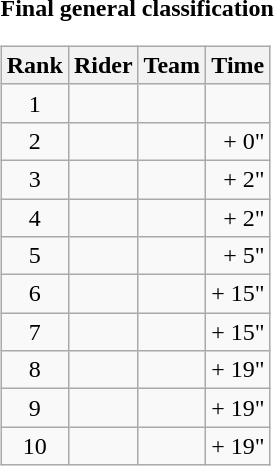<table>
<tr>
<td><strong>Final general classification</strong><br><table class="wikitable">
<tr>
<th scope="col">Rank</th>
<th scope="col">Rider</th>
<th scope="col">Team</th>
<th scope="col">Time</th>
</tr>
<tr>
<td style="text-align:center;">1</td>
<td></td>
<td></td>
<td style="text-align:right;"></td>
</tr>
<tr>
<td style="text-align:center;">2</td>
<td></td>
<td></td>
<td style="text-align:right;">+ 0"</td>
</tr>
<tr>
<td style="text-align:center;">3</td>
<td></td>
<td></td>
<td style="text-align:right;">+ 2"</td>
</tr>
<tr>
<td style="text-align:center;">4</td>
<td></td>
<td></td>
<td style="text-align:right;">+ 2"</td>
</tr>
<tr>
<td style="text-align:center;">5</td>
<td></td>
<td></td>
<td style="text-align:right;">+ 5"</td>
</tr>
<tr>
<td style="text-align:center;">6</td>
<td></td>
<td></td>
<td style="text-align:right;">+ 15"</td>
</tr>
<tr>
<td style="text-align:center;">7</td>
<td></td>
<td></td>
<td style="text-align:right;">+ 15"</td>
</tr>
<tr>
<td style="text-align:center;">8</td>
<td></td>
<td></td>
<td style="text-align:right;">+ 19"</td>
</tr>
<tr>
<td style="text-align:center;">9</td>
<td></td>
<td></td>
<td style="text-align:right;">+ 19"</td>
</tr>
<tr>
<td style="text-align:center;">10</td>
<td></td>
<td></td>
<td style="text-align:right;">+ 19"</td>
</tr>
</table>
</td>
</tr>
</table>
